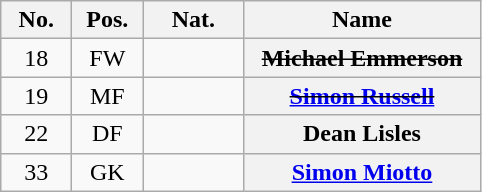<table class="wikitable plainrowheaders" style="text-align:center;">
<tr>
<th style="width:40px;">No.</th>
<th style="width:40px;">Pos.</th>
<th style="width:60px;">Nat.</th>
<th style="width:150px;" scope="col">Name</th>
</tr>
<tr>
<td>18</td>
<td>FW</td>
<td style="text-align:left;"></td>
<th scope="row"><s>Michael Emmerson</s> </th>
</tr>
<tr>
<td>19</td>
<td>MF</td>
<td style="text-align:left;"></td>
<th scope="row"><s><a href='#'>Simon Russell</a></s> </th>
</tr>
<tr>
<td>22</td>
<td>DF</td>
<td style="text-align:left;"></td>
<th scope="row">Dean Lisles</th>
</tr>
<tr>
<td>33</td>
<td>GK</td>
<td style="text-align:left;"></td>
<th scope="row"><a href='#'>Simon Miotto</a></th>
</tr>
</table>
